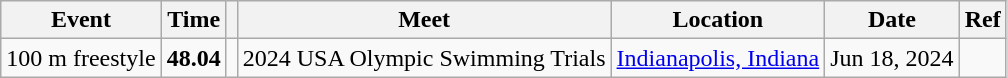<table class="wikitable">
<tr>
<th>Event</th>
<th>Time</th>
<th></th>
<th>Meet</th>
<th>Location</th>
<th>Date</th>
<th>Ref</th>
</tr>
<tr>
<td>100 m freestyle</td>
<td style="text-align:center;"><strong>48.04</strong></td>
<td></td>
<td>2024 USA Olympic Swimming Trials</td>
<td><a href='#'>Indianapolis, Indiana</a></td>
<td>Jun 18, 2024</td>
<td></td>
</tr>
</table>
